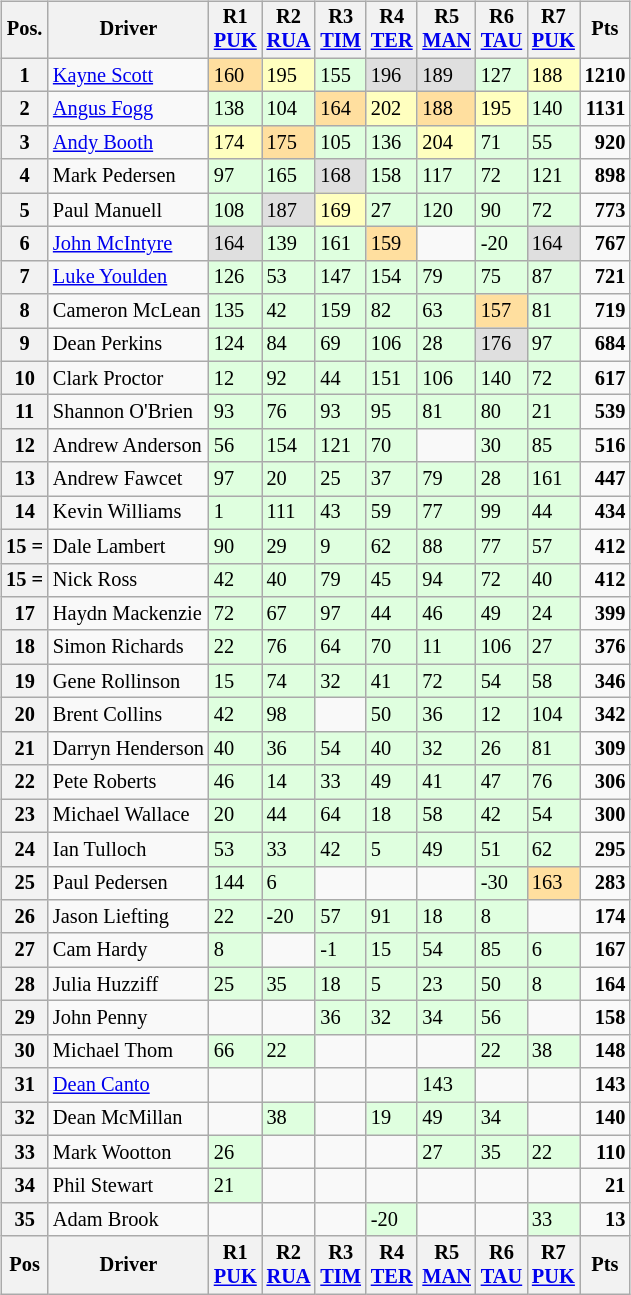<table>
<tr>
<td><br><table class="wikitable" style="font-size: 85%">
<tr>
<th valign="middle">Pos.</th>
<th valign="middle">Driver</th>
<th width="4%">R1<br><a href='#'>PUK</a></th>
<th width="4%">R2<br><a href='#'>RUA</a></th>
<th width="4%">R3<br><a href='#'>TIM</a></th>
<th width="4%">R4<br><a href='#'>TER</a></th>
<th width="4%">R5<br><a href='#'>MAN</a></th>
<th width="4%">R6<br><a href='#'>TAU</a></th>
<th width="4%">R7<br><a href='#'>PUK</a></th>
<th valign="middle">Pts</th>
</tr>
<tr>
<th>1</th>
<td> <a href='#'>Kayne Scott</a></td>
<td style="background:#ffdf9f;">160</td>
<td style="background:#ffffbf;">195</td>
<td style="background:#dfffdf;">155</td>
<td style="background:#dfdfdf;">196</td>
<td style="background:#dfdfdf;">189</td>
<td style="background:#dfffdf;">127</td>
<td style="background:#ffffbf;">188</td>
<td align="right"><strong>1210</strong></td>
</tr>
<tr>
<th>2</th>
<td> <a href='#'>Angus Fogg</a></td>
<td style="background:#dfffdf;">138</td>
<td style="background:#dfffdf;">104</td>
<td style="background:#ffdf9f;">164</td>
<td style="background:#ffffbf;">202</td>
<td style="background:#ffdf9f;">188</td>
<td style="background:#ffffbf;">195</td>
<td style="background:#dfffdf;">140</td>
<td align="right"><strong>1131</strong></td>
</tr>
<tr>
<th>3</th>
<td> <a href='#'>Andy Booth</a></td>
<td style="background:#ffffbf;">174</td>
<td style="background:#ffdf9f;">175</td>
<td style="background:#dfffdf;">105</td>
<td style="background:#dfffdf;">136</td>
<td style="background:#ffffbf;">204</td>
<td style="background:#dfffdf;">71</td>
<td style="background:#dfffdf;">55</td>
<td align="right"><strong>920</strong></td>
</tr>
<tr>
<th>4</th>
<td> Mark Pedersen</td>
<td style="background:#dfffdf;">97</td>
<td style="background:#dfffdf;">165</td>
<td style="background:#dfdfdf;">168</td>
<td style="background:#dfffdf;">158</td>
<td style="background:#dfffdf;">117</td>
<td style="background:#dfffdf;">72</td>
<td style="background:#dfffdf;">121</td>
<td align="right"><strong>898</strong></td>
</tr>
<tr>
<th>5</th>
<td> Paul Manuell</td>
<td style="background:#dfffdf;">108</td>
<td style="background:#dfdfdf;">187</td>
<td style="background:#ffffbf;">169</td>
<td style="background:#dfffdf;">27</td>
<td style="background:#dfffdf;">120</td>
<td style="background:#dfffdf;">90</td>
<td style="background:#dfffdf;">72</td>
<td align="right"><strong>773</strong></td>
</tr>
<tr>
<th>6</th>
<td> <a href='#'>John McIntyre</a></td>
<td style="background:#dfdfdf;">164</td>
<td style="background:#dfffdf;">139</td>
<td style="background:#dfffdf;">161</td>
<td style="background:#ffdf9f;">159</td>
<td></td>
<td style="background:#dfffdf;">-20</td>
<td style="background:#dfdfdf;">164</td>
<td align="right"><strong>767</strong></td>
</tr>
<tr>
<th>7</th>
<td> <a href='#'>Luke Youlden</a></td>
<td style="background:#dfffdf;">126</td>
<td style="background:#dfffdf;">53</td>
<td style="background:#dfffdf;">147</td>
<td style="background:#dfffdf;">154</td>
<td style="background:#dfffdf;">79</td>
<td style="background:#dfffdf;">75</td>
<td style="background:#dfffdf;">87</td>
<td align="right"><strong>721</strong></td>
</tr>
<tr>
<th>8</th>
<td> Cameron McLean</td>
<td style="background:#dfffdf;">135</td>
<td style="background:#dfffdf;">42</td>
<td style="background:#dfffdf;">159</td>
<td style="background:#dfffdf;">82</td>
<td style="background:#dfffdf;">63</td>
<td style="background:#ffdf9f;">157</td>
<td style="background:#dfffdf;">81</td>
<td align="right"><strong>719</strong></td>
</tr>
<tr>
<th>9</th>
<td> Dean Perkins</td>
<td style="background:#dfffdf;">124</td>
<td style="background:#dfffdf;">84</td>
<td style="background:#dfffdf;">69</td>
<td style="background:#dfffdf;">106</td>
<td style="background:#dfffdf;">28</td>
<td style="background:#dfdfdf;">176</td>
<td style="background:#dfffdf;">97</td>
<td align="right"><strong>684</strong></td>
</tr>
<tr>
<th>10</th>
<td> Clark Proctor</td>
<td style="background:#dfffdf;">12</td>
<td style="background:#dfffdf;">92</td>
<td style="background:#dfffdf;">44</td>
<td style="background:#dfffdf;">151</td>
<td style="background:#dfffdf;">106</td>
<td style="background:#dfffdf;">140</td>
<td style="background:#dfffdf;">72</td>
<td align="right"><strong>617</strong></td>
</tr>
<tr>
<th>11</th>
<td> Shannon O'Brien</td>
<td style="background:#dfffdf;">93</td>
<td style="background:#dfffdf;">76</td>
<td style="background:#dfffdf;">93</td>
<td style="background:#dfffdf;">95</td>
<td style="background:#dfffdf;">81</td>
<td style="background:#dfffdf;">80</td>
<td style="background:#dfffdf;">21</td>
<td align="right"><strong>539</strong></td>
</tr>
<tr>
<th>12</th>
<td> Andrew Anderson</td>
<td style="background:#dfffdf;">56</td>
<td style="background:#dfffdf;">154</td>
<td style="background:#dfffdf;">121</td>
<td style="background:#dfffdf;">70</td>
<td></td>
<td style="background:#dfffdf;">30</td>
<td style="background:#dfffdf;">85</td>
<td align="right"><strong>516</strong></td>
</tr>
<tr>
<th>13</th>
<td> Andrew Fawcet</td>
<td style="background:#dfffdf;">97</td>
<td style="background:#dfffdf;">20</td>
<td style="background:#dfffdf;">25</td>
<td style="background:#dfffdf;">37</td>
<td style="background:#dfffdf;">79</td>
<td style="background:#dfffdf;">28</td>
<td style="background:#dfffdf;">161</td>
<td align="right"><strong>447</strong></td>
</tr>
<tr>
<th>14</th>
<td> Kevin Williams</td>
<td style="background:#dfffdf;">1</td>
<td style="background:#dfffdf;">111</td>
<td style="background:#dfffdf;">43</td>
<td style="background:#dfffdf;">59</td>
<td style="background:#dfffdf;">77</td>
<td style="background:#dfffdf;">99</td>
<td style="background:#dfffdf;">44</td>
<td align="right"><strong>434</strong></td>
</tr>
<tr>
<th>15 =</th>
<td> Dale Lambert</td>
<td style="background:#dfffdf;">90</td>
<td style="background:#dfffdf;">29</td>
<td style="background:#dfffdf;">9</td>
<td style="background:#dfffdf;">62</td>
<td style="background:#dfffdf;">88</td>
<td style="background:#dfffdf;">77</td>
<td style="background:#dfffdf;">57</td>
<td align="right"><strong>412</strong></td>
</tr>
<tr>
<th>15 =</th>
<td> Nick Ross</td>
<td style="background:#dfffdf;">42</td>
<td style="background:#dfffdf;">40</td>
<td style="background:#dfffdf;">79</td>
<td style="background:#dfffdf;">45</td>
<td style="background:#dfffdf;">94</td>
<td style="background:#dfffdf;">72</td>
<td style="background:#dfffdf;">40</td>
<td align="right"><strong>412</strong></td>
</tr>
<tr>
<th>17</th>
<td> Haydn Mackenzie</td>
<td style="background:#dfffdf;">72</td>
<td style="background:#dfffdf;">67</td>
<td style="background:#dfffdf;">97</td>
<td style="background:#dfffdf;">44</td>
<td style="background:#dfffdf;">46</td>
<td style="background:#dfffdf;">49</td>
<td style="background:#dfffdf;">24</td>
<td align="right"><strong>399</strong></td>
</tr>
<tr>
<th>18</th>
<td> Simon Richards</td>
<td style="background:#dfffdf;">22</td>
<td style="background:#dfffdf;">76</td>
<td style="background:#dfffdf;">64</td>
<td style="background:#dfffdf;">70</td>
<td style="background:#dfffdf;">11</td>
<td style="background:#dfffdf;">106</td>
<td style="background:#dfffdf;">27</td>
<td align="right"><strong>376</strong></td>
</tr>
<tr>
<th>19</th>
<td> Gene Rollinson</td>
<td style="background:#dfffdf;">15</td>
<td style="background:#dfffdf;">74</td>
<td style="background:#dfffdf;">32</td>
<td style="background:#dfffdf;">41</td>
<td style="background:#dfffdf;">72</td>
<td style="background:#dfffdf;">54</td>
<td style="background:#dfffdf;">58</td>
<td align="right"><strong>346</strong></td>
</tr>
<tr>
<th>20</th>
<td> Brent Collins</td>
<td style="background:#dfffdf;">42</td>
<td style="background:#dfffdf;">98</td>
<td></td>
<td style="background:#dfffdf;">50</td>
<td style="background:#dfffdf;">36</td>
<td style="background:#dfffdf;">12</td>
<td style="background:#dfffdf;">104</td>
<td align="right"><strong>342</strong></td>
</tr>
<tr>
<th>21</th>
<td> Darryn Henderson</td>
<td style="background:#dfffdf;">40</td>
<td style="background:#dfffdf;">36</td>
<td style="background:#dfffdf;">54</td>
<td style="background:#dfffdf;">40</td>
<td style="background:#dfffdf;">32</td>
<td style="background:#dfffdf;">26</td>
<td style="background:#dfffdf;">81</td>
<td align="right"><strong>309</strong></td>
</tr>
<tr>
<th>22</th>
<td> Pete Roberts</td>
<td style="background:#dfffdf;">46</td>
<td style="background:#dfffdf;">14</td>
<td style="background:#dfffdf;">33</td>
<td style="background:#dfffdf;">49</td>
<td style="background:#dfffdf;">41</td>
<td style="background:#dfffdf;">47</td>
<td style="background:#dfffdf;">76</td>
<td align="right"><strong>306</strong></td>
</tr>
<tr>
<th>23</th>
<td> Michael Wallace</td>
<td style="background:#dfffdf;">20</td>
<td style="background:#dfffdf;">44</td>
<td style="background:#dfffdf;">64</td>
<td style="background:#dfffdf;">18</td>
<td style="background:#dfffdf;">58</td>
<td style="background:#dfffdf;">42</td>
<td style="background:#dfffdf;">54</td>
<td align="right"><strong>300</strong></td>
</tr>
<tr>
<th>24</th>
<td> Ian Tulloch</td>
<td style="background:#dfffdf;">53</td>
<td style="background:#dfffdf;">33</td>
<td style="background:#dfffdf;">42</td>
<td style="background:#dfffdf;">5</td>
<td style="background:#dfffdf;">49</td>
<td style="background:#dfffdf;">51</td>
<td style="background:#dfffdf;">62</td>
<td align="right"><strong>295</strong></td>
</tr>
<tr>
<th>25</th>
<td> Paul Pedersen</td>
<td style="background:#dfffdf;">144</td>
<td style="background:#dfffdf;">6</td>
<td></td>
<td></td>
<td></td>
<td style="background:#dfffdf;">-30</td>
<td style="background:#ffdf9f;">163</td>
<td align="right"><strong>283</strong></td>
</tr>
<tr>
<th>26</th>
<td> Jason Liefting</td>
<td style="background:#dfffdf;">22</td>
<td style="background:#dfffdf;">-20</td>
<td style="background:#dfffdf;">57</td>
<td style="background:#dfffdf;">91</td>
<td style="background:#dfffdf;">18</td>
<td style="background:#dfffdf;">8</td>
<td></td>
<td align="right"><strong>174</strong></td>
</tr>
<tr>
<th>27</th>
<td> Cam Hardy</td>
<td style="background:#dfffdf;">8</td>
<td></td>
<td style="background:#dfffdf;">-1</td>
<td style="background:#dfffdf;">15</td>
<td style="background:#dfffdf;">54</td>
<td style="background:#dfffdf;">85</td>
<td style="background:#dfffdf;">6</td>
<td align="right"><strong>167</strong></td>
</tr>
<tr>
<th>28</th>
<td> Julia Huzziff</td>
<td style="background:#dfffdf;">25</td>
<td style="background:#dfffdf;">35</td>
<td style="background:#dfffdf;">18</td>
<td style="background:#dfffdf;">5</td>
<td style="background:#dfffdf;">23</td>
<td style="background:#dfffdf;">50</td>
<td style="background:#dfffdf;">8</td>
<td align="right"><strong>164</strong></td>
</tr>
<tr>
<th>29</th>
<td> John Penny</td>
<td></td>
<td></td>
<td style="background:#dfffdf;">36</td>
<td style="background:#dfffdf;">32</td>
<td style="background:#dfffdf;">34</td>
<td style="background:#dfffdf;">56</td>
<td></td>
<td align="right"><strong>158</strong></td>
</tr>
<tr>
<th>30</th>
<td> Michael Thom</td>
<td style="background:#dfffdf;">66</td>
<td style="background:#dfffdf;">22</td>
<td></td>
<td></td>
<td></td>
<td style="background:#dfffdf;">22</td>
<td style="background:#dfffdf;">38</td>
<td align="right"><strong>148</strong></td>
</tr>
<tr>
<th>31</th>
<td> <a href='#'>Dean Canto</a></td>
<td></td>
<td></td>
<td></td>
<td></td>
<td style="background:#dfffdf;">143</td>
<td></td>
<td></td>
<td align="right"><strong>143</strong></td>
</tr>
<tr>
<th>32</th>
<td> Dean McMillan</td>
<td></td>
<td style="background:#dfffdf;">38</td>
<td></td>
<td style="background:#dfffdf;">19</td>
<td style="background:#dfffdf;">49</td>
<td style="background:#dfffdf;">34</td>
<td></td>
<td align="right"><strong>140</strong></td>
</tr>
<tr>
<th>33</th>
<td> Mark Wootton</td>
<td style="background:#dfffdf;">26</td>
<td></td>
<td></td>
<td></td>
<td style="background:#dfffdf;">27</td>
<td style="background:#dfffdf;">35</td>
<td style="background:#dfffdf;">22</td>
<td align="right"><strong>110</strong></td>
</tr>
<tr>
<th>34</th>
<td> Phil Stewart</td>
<td style="background:#dfffdf;">21</td>
<td></td>
<td></td>
<td></td>
<td></td>
<td></td>
<td></td>
<td align="right"><strong>21</strong></td>
</tr>
<tr>
<th>35</th>
<td> Adam Brook</td>
<td></td>
<td></td>
<td></td>
<td style="background:#dfffdf;">-20</td>
<td></td>
<td></td>
<td style="background:#dfffdf;">33</td>
<td align="right"><strong>13</strong></td>
</tr>
<tr style="background: #f9f9f9" valign="top">
<th valign="middle">Pos</th>
<th valign="middle">Driver</th>
<th width="4%">R1<br><a href='#'>PUK</a></th>
<th width="4%">R2<br><a href='#'>RUA</a></th>
<th width="4%">R3<br><a href='#'>TIM</a></th>
<th width="4%">R4<br><a href='#'>TER</a></th>
<th width="4%">R5<br><a href='#'>MAN</a></th>
<th width="4%">R6<br><a href='#'>TAU</a></th>
<th width="4%">R7<br><a href='#'>PUK</a></th>
<th valign="middle">Pts</th>
</tr>
</table>
</td>
<td valign="top"><br></td>
</tr>
</table>
